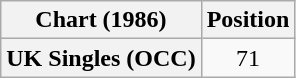<table class="wikitable plainrowheaders" style="text-align:center">
<tr>
<th>Chart (1986)</th>
<th>Position</th>
</tr>
<tr>
<th scope="row">UK Singles (OCC)</th>
<td>71</td>
</tr>
</table>
